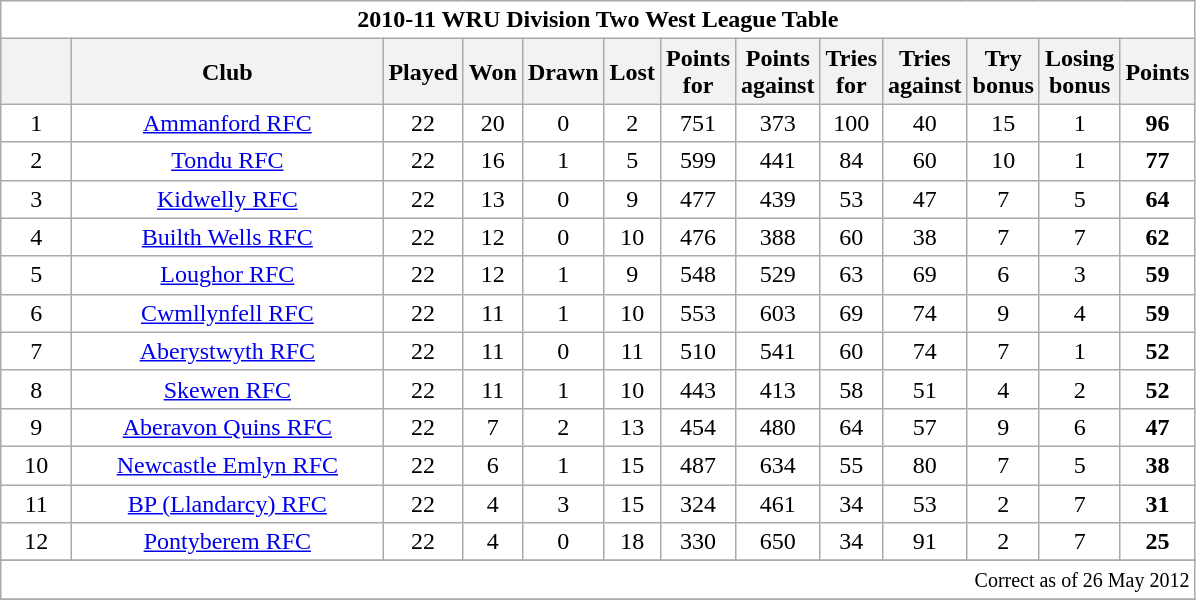<table class="wikitable" style="float:left; margin-right:15px; text-align: center;">
<tr>
<td colspan="13" bgcolor="#FFFFFF" cellpadding="0" cellspacing="0"><strong>2010-11 WRU Division Two West League Table</strong></td>
</tr>
<tr>
<th bgcolor="#efefef" width="40"></th>
<th bgcolor="#efefef" width="200">Club</th>
<th bgcolor="#efefef" width="20">Played</th>
<th bgcolor="#efefef" width="20">Won</th>
<th bgcolor="#efefef" width="20">Drawn</th>
<th bgcolor="#efefef" width="20">Lost</th>
<th bgcolor="#efefef" width="20">Points for</th>
<th bgcolor="#efefef" width="20">Points against</th>
<th bgcolor="#efefef" width="20">Tries for</th>
<th bgcolor="#efefef" width="20">Tries against</th>
<th bgcolor="#efefef" width="20">Try bonus</th>
<th bgcolor="#efefef" width="20">Losing bonus</th>
<th bgcolor="#efefef" width="20">Points</th>
</tr>
<tr bgcolor=#ffffff align=center>
<td>1</td>
<td><a href='#'>Ammanford RFC</a></td>
<td>22</td>
<td>20</td>
<td>0</td>
<td>2</td>
<td>751</td>
<td>373</td>
<td>100</td>
<td>40</td>
<td>15</td>
<td>1</td>
<td><strong> 96 </strong></td>
</tr>
<tr bgcolor=#ffffff align=center>
<td>2</td>
<td><a href='#'>Tondu RFC</a></td>
<td>22</td>
<td>16</td>
<td>1</td>
<td>5</td>
<td>599</td>
<td>441</td>
<td>84</td>
<td>60</td>
<td>10</td>
<td>1</td>
<td><strong> 77 </strong></td>
</tr>
<tr bgcolor=#ffffff align=center>
<td>3</td>
<td><a href='#'>Kidwelly RFC</a></td>
<td>22</td>
<td>13</td>
<td>0</td>
<td>9</td>
<td>477</td>
<td>439</td>
<td>53</td>
<td>47</td>
<td>7</td>
<td>5</td>
<td><strong> 64 </strong></td>
</tr>
<tr bgcolor=#ffffff align=center>
<td>4</td>
<td><a href='#'>Builth Wells RFC</a></td>
<td>22</td>
<td>12</td>
<td>0</td>
<td>10</td>
<td>476</td>
<td>388</td>
<td>60</td>
<td>38</td>
<td>7</td>
<td>7</td>
<td><strong> 62 </strong></td>
</tr>
<tr bgcolor=#ffffff align=center>
<td>5</td>
<td><a href='#'>Loughor RFC</a></td>
<td>22</td>
<td>12</td>
<td>1</td>
<td>9</td>
<td>548</td>
<td>529</td>
<td>63</td>
<td>69</td>
<td>6</td>
<td>3</td>
<td><strong> 59 </strong></td>
</tr>
<tr bgcolor=#ffffff align=center>
<td>6</td>
<td><a href='#'>Cwmllynfell RFC</a></td>
<td>22</td>
<td>11</td>
<td>1</td>
<td>10</td>
<td>553</td>
<td>603</td>
<td>69</td>
<td>74</td>
<td>9</td>
<td>4</td>
<td><strong> 59 </strong></td>
</tr>
<tr bgcolor=#ffffff align=center>
<td>7</td>
<td><a href='#'>Aberystwyth RFC</a></td>
<td>22</td>
<td>11</td>
<td>0</td>
<td>11</td>
<td>510</td>
<td>541</td>
<td>60</td>
<td>74</td>
<td>7</td>
<td>1</td>
<td><strong> 52 </strong></td>
</tr>
<tr bgcolor=#ffffff align=center>
<td>8</td>
<td><a href='#'>Skewen RFC</a></td>
<td>22</td>
<td>11</td>
<td>1</td>
<td>10</td>
<td>443</td>
<td>413</td>
<td>58</td>
<td>51</td>
<td>4</td>
<td>2</td>
<td><strong> 52 </strong></td>
</tr>
<tr bgcolor=#ffffff align=center>
<td>9</td>
<td><a href='#'>Aberavon Quins RFC</a></td>
<td>22</td>
<td>7</td>
<td>2</td>
<td>13</td>
<td>454</td>
<td>480</td>
<td>64</td>
<td>57</td>
<td>9</td>
<td>6</td>
<td><strong> 47 </strong></td>
</tr>
<tr bgcolor=#ffffff align=center>
<td>10</td>
<td><a href='#'>Newcastle Emlyn RFC</a></td>
<td>22</td>
<td>6</td>
<td>1</td>
<td>15</td>
<td>487</td>
<td>634</td>
<td>55</td>
<td>80</td>
<td>7</td>
<td>5</td>
<td><strong> 38 </strong></td>
</tr>
<tr bgcolor=#ffffff align=center>
<td>11</td>
<td><a href='#'>BP (Llandarcy) RFC</a></td>
<td>22</td>
<td>4</td>
<td>3</td>
<td>15</td>
<td>324</td>
<td>461</td>
<td>34</td>
<td>53</td>
<td>2</td>
<td>7</td>
<td><strong> 31 </strong></td>
</tr>
<tr bgcolor=#ffffff align=center>
<td>12</td>
<td><a href='#'>Pontyberem RFC</a></td>
<td>22</td>
<td>4</td>
<td>0</td>
<td>18</td>
<td>330</td>
<td>650</td>
<td>34</td>
<td>91</td>
<td>2</td>
<td>7</td>
<td><strong> 25 </strong></td>
</tr>
<tr bgcolor=#ffffff align=center>
</tr>
<tr>
<td colspan="13" align="right" bgcolor="#FFFFFF" cellpadding="0" cellspacing="0"><small>Correct as of 26 May 2012</small></td>
</tr>
<tr>
</tr>
</table>
